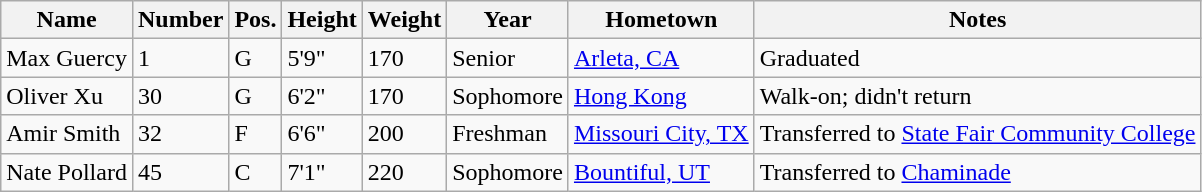<table class="wikitable sortable" border="1">
<tr>
<th>Name</th>
<th>Number</th>
<th>Pos.</th>
<th>Height</th>
<th>Weight</th>
<th>Year</th>
<th>Hometown</th>
<th class="unsortable">Notes</th>
</tr>
<tr>
<td>Max Guercy</td>
<td>1</td>
<td>G</td>
<td>5'9"</td>
<td>170</td>
<td>Senior</td>
<td><a href='#'>Arleta, CA</a></td>
<td>Graduated</td>
</tr>
<tr>
<td>Oliver Xu</td>
<td>30</td>
<td>G</td>
<td>6'2"</td>
<td>170</td>
<td>Sophomore</td>
<td><a href='#'>Hong Kong</a></td>
<td>Walk-on; didn't return</td>
</tr>
<tr>
<td>Amir Smith</td>
<td>32</td>
<td>F</td>
<td>6'6"</td>
<td>200</td>
<td>Freshman</td>
<td><a href='#'>Missouri City, TX</a></td>
<td>Transferred to <a href='#'>State Fair Community College</a></td>
</tr>
<tr>
<td>Nate Pollard</td>
<td>45</td>
<td>C</td>
<td>7'1"</td>
<td>220</td>
<td>Sophomore</td>
<td><a href='#'>Bountiful, UT</a></td>
<td>Transferred to <a href='#'>Chaminade</a></td>
</tr>
</table>
